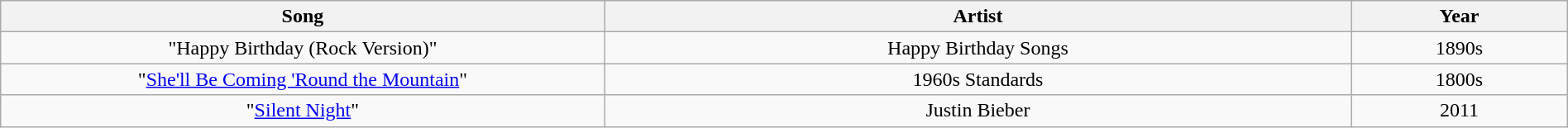<table class="wikitable sortable" style="text-align:center; width:100%;">
<tr>
<th scope="col" style="width:120px;">Song</th>
<th scope="col" style="width:150px;">Artist</th>
<th scope="col" style="width:30px;">Year</th>
</tr>
<tr>
<td>"Happy Birthday (Rock Version)"</td>
<td>Happy Birthday Songs</td>
<td>1890s</td>
</tr>
<tr>
<td>"<a href='#'>She'll Be Coming 'Round the Mountain</a>"</td>
<td>1960s Standards</td>
<td>1800s</td>
</tr>
<tr>
<td>"<a href='#'>Silent Night</a>"</td>
<td>Justin Bieber</td>
<td>2011</td>
</tr>
</table>
